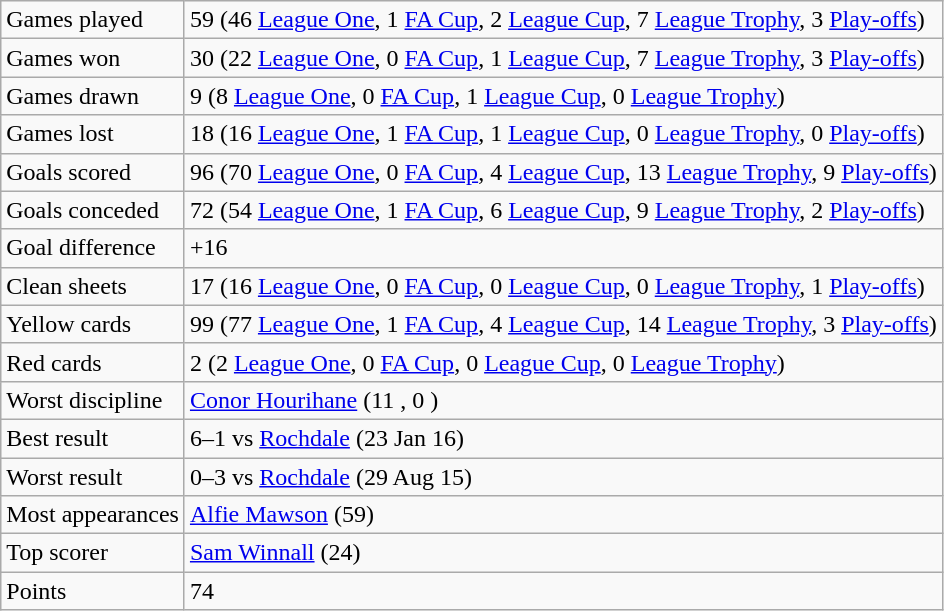<table class="wikitable">
<tr>
<td>Games played</td>
<td>59 (46 <a href='#'>League One</a>, 1 <a href='#'>FA Cup</a>, 2 <a href='#'>League Cup</a>, 7 <a href='#'>League Trophy</a>, 3 <a href='#'>Play-offs</a>)</td>
</tr>
<tr>
<td>Games won</td>
<td>30 (22 <a href='#'>League One</a>, 0 <a href='#'>FA Cup</a>, 1 <a href='#'>League Cup</a>, 7 <a href='#'>League Trophy</a>, 3 <a href='#'>Play-offs</a>)</td>
</tr>
<tr>
<td>Games drawn</td>
<td>9 (8 <a href='#'>League One</a>, 0 <a href='#'>FA Cup</a>, 1 <a href='#'>League Cup</a>, 0 <a href='#'>League Trophy</a>)</td>
</tr>
<tr>
<td>Games lost</td>
<td>18 (16 <a href='#'>League One</a>, 1 <a href='#'>FA Cup</a>, 1 <a href='#'>League Cup</a>, 0 <a href='#'>League Trophy</a>, 0 <a href='#'>Play-offs</a>)</td>
</tr>
<tr>
<td>Goals scored</td>
<td>96 (70 <a href='#'>League One</a>, 0 <a href='#'>FA Cup</a>, 4 <a href='#'>League Cup</a>, 13 <a href='#'>League Trophy</a>, 9 <a href='#'>Play-offs</a>)</td>
</tr>
<tr>
<td>Goals conceded</td>
<td>72 (54 <a href='#'>League One</a>, 1 <a href='#'>FA Cup</a>, 6 <a href='#'>League Cup</a>, 9 <a href='#'>League Trophy</a>, 2 <a href='#'>Play-offs</a>)</td>
</tr>
<tr>
<td>Goal difference</td>
<td>+16</td>
</tr>
<tr>
<td>Clean sheets</td>
<td>17 (16 <a href='#'>League One</a>, 0 <a href='#'>FA Cup</a>, 0 <a href='#'>League Cup</a>, 0 <a href='#'>League Trophy</a>, 1 <a href='#'>Play-offs</a>)</td>
</tr>
<tr>
<td>Yellow cards</td>
<td>99 (77 <a href='#'>League One</a>, 1 <a href='#'>FA Cup</a>, 4 <a href='#'>League Cup</a>, 14 <a href='#'>League Trophy</a>, 3 <a href='#'>Play-offs</a>)</td>
</tr>
<tr>
<td>Red cards</td>
<td>2 (2 <a href='#'>League One</a>, 0 <a href='#'>FA Cup</a>, 0 <a href='#'>League Cup</a>, 0 <a href='#'>League Trophy</a>)</td>
</tr>
<tr>
<td>Worst discipline</td>
<td><a href='#'>Conor Hourihane</a> (11 , 0 )</td>
</tr>
<tr>
<td>Best result</td>
<td>6–1 vs <a href='#'>Rochdale</a> (23 Jan 16)</td>
</tr>
<tr>
<td>Worst result</td>
<td>0–3 vs <a href='#'>Rochdale</a> (29 Aug 15)</td>
</tr>
<tr>
<td>Most appearances</td>
<td><a href='#'>Alfie Mawson</a> (59)</td>
</tr>
<tr>
<td>Top scorer</td>
<td><a href='#'>Sam Winnall</a> (24)</td>
</tr>
<tr>
<td>Points</td>
<td>74</td>
</tr>
</table>
